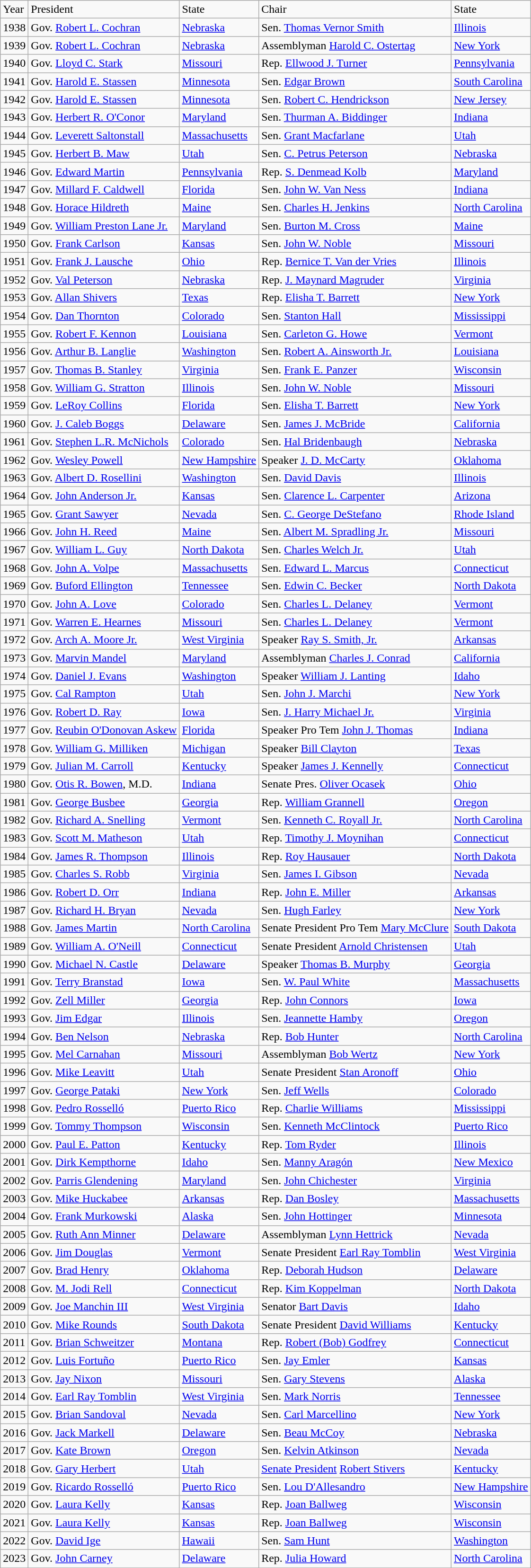<table class="wikitable sortable">
<tr>
<td>Year</td>
<td>President</td>
<td>State</td>
<td>Chair</td>
<td>State</td>
</tr>
<tr>
<td>1938</td>
<td>Gov. <a href='#'>Robert L. Cochran</a></td>
<td><a href='#'>Nebraska</a></td>
<td>Sen. <a href='#'>Thomas Vernor Smith</a></td>
<td><a href='#'>Illinois</a></td>
</tr>
<tr>
<td>1939</td>
<td>Gov. <a href='#'>Robert L. Cochran</a></td>
<td><a href='#'>Nebraska</a></td>
<td>Assemblyman <a href='#'>Harold C. Ostertag</a></td>
<td><a href='#'>New York</a></td>
</tr>
<tr>
<td>1940</td>
<td>Gov. <a href='#'>Lloyd C. Stark</a></td>
<td><a href='#'>Missouri</a></td>
<td>Rep. <a href='#'>Ellwood J. Turner</a></td>
<td><a href='#'>Pennsylvania</a></td>
</tr>
<tr>
<td>1941</td>
<td>Gov. <a href='#'>Harold E. Stassen</a></td>
<td><a href='#'>Minnesota</a></td>
<td>Sen. <a href='#'>Edgar Brown</a></td>
<td><a href='#'>South Carolina</a></td>
</tr>
<tr>
<td>1942</td>
<td>Gov. <a href='#'>Harold E. Stassen</a></td>
<td><a href='#'>Minnesota</a></td>
<td>Sen. <a href='#'>Robert C. Hendrickson</a></td>
<td><a href='#'>New Jersey</a></td>
</tr>
<tr>
<td>1943</td>
<td>Gov. <a href='#'>Herbert R. O'Conor</a></td>
<td><a href='#'>Maryland</a></td>
<td>Sen. <a href='#'>Thurman A. Biddinger</a></td>
<td><a href='#'>Indiana</a></td>
</tr>
<tr>
<td>1944</td>
<td>Gov. <a href='#'>Leverett Saltonstall</a></td>
<td><a href='#'>Massachusetts</a></td>
<td>Sen. <a href='#'>Grant Macfarlane</a></td>
<td><a href='#'>Utah</a></td>
</tr>
<tr>
<td>1945</td>
<td>Gov. <a href='#'>Herbert B. Maw</a></td>
<td><a href='#'>Utah</a></td>
<td>Sen. <a href='#'>C. Petrus Peterson</a></td>
<td><a href='#'>Nebraska</a></td>
</tr>
<tr>
<td>1946</td>
<td>Gov. <a href='#'>Edward Martin</a></td>
<td><a href='#'>Pennsylvania</a></td>
<td>Rep. <a href='#'>S. Denmead Kolb</a></td>
<td><a href='#'>Maryland</a></td>
</tr>
<tr>
<td>1947</td>
<td>Gov. <a href='#'>Millard F. Caldwell</a></td>
<td><a href='#'>Florida</a></td>
<td>Sen. <a href='#'>John W. Van Ness</a></td>
<td><a href='#'>Indiana</a></td>
</tr>
<tr>
<td>1948</td>
<td>Gov. <a href='#'>Horace Hildreth</a></td>
<td><a href='#'>Maine</a></td>
<td>Sen. <a href='#'>Charles H. Jenkins</a></td>
<td><a href='#'>North Carolina</a></td>
</tr>
<tr>
<td>1949</td>
<td>Gov. <a href='#'>William Preston Lane Jr.</a></td>
<td><a href='#'>Maryland</a></td>
<td>Sen. <a href='#'>Burton M. Cross</a></td>
<td><a href='#'>Maine</a></td>
</tr>
<tr>
<td>1950</td>
<td>Gov. <a href='#'>Frank Carlson</a></td>
<td><a href='#'>Kansas</a></td>
<td>Sen. <a href='#'>John W. Noble</a></td>
<td><a href='#'>Missouri</a></td>
</tr>
<tr>
<td>1951</td>
<td>Gov. <a href='#'>Frank J. Lausche</a></td>
<td><a href='#'>Ohio</a></td>
<td>Rep. <a href='#'>Bernice T. Van der Vries</a></td>
<td><a href='#'>Illinois</a></td>
</tr>
<tr>
<td>1952</td>
<td>Gov. <a href='#'>Val Peterson</a></td>
<td><a href='#'>Nebraska</a></td>
<td>Rep. <a href='#'>J. Maynard Magruder</a></td>
<td><a href='#'>Virginia</a></td>
</tr>
<tr>
<td>1953</td>
<td>Gov. <a href='#'>Allan Shivers</a></td>
<td><a href='#'>Texas</a></td>
<td>Rep. <a href='#'>Elisha T. Barrett</a></td>
<td><a href='#'>New York</a></td>
</tr>
<tr>
<td>1954</td>
<td>Gov. <a href='#'>Dan Thornton</a></td>
<td><a href='#'>Colorado</a></td>
<td>Sen. <a href='#'>Stanton Hall</a></td>
<td><a href='#'>Mississippi</a></td>
</tr>
<tr>
<td>1955</td>
<td>Gov. <a href='#'>Robert F. Kennon</a></td>
<td><a href='#'>Louisiana</a></td>
<td>Sen. <a href='#'>Carleton G. Howe</a></td>
<td><a href='#'>Vermont</a></td>
</tr>
<tr>
<td>1956</td>
<td>Gov. <a href='#'>Arthur B. Langlie</a></td>
<td><a href='#'>Washington</a></td>
<td>Sen. <a href='#'>Robert A. Ainsworth Jr.</a></td>
<td><a href='#'>Louisiana</a></td>
</tr>
<tr>
<td>1957</td>
<td>Gov. <a href='#'>Thomas B. Stanley</a></td>
<td><a href='#'>Virginia</a></td>
<td>Sen. <a href='#'>Frank E. Panzer</a></td>
<td><a href='#'>Wisconsin</a></td>
</tr>
<tr>
<td>1958</td>
<td>Gov. <a href='#'>William G. Stratton</a></td>
<td><a href='#'>Illinois</a></td>
<td>Sen. <a href='#'>John W. Noble</a></td>
<td><a href='#'>Missouri</a></td>
</tr>
<tr>
<td>1959</td>
<td>Gov. <a href='#'>LeRoy Collins</a></td>
<td><a href='#'>Florida</a></td>
<td>Sen. <a href='#'>Elisha T. Barrett</a></td>
<td><a href='#'>New York</a></td>
</tr>
<tr>
<td>1960</td>
<td>Gov. <a href='#'>J. Caleb Boggs</a></td>
<td><a href='#'>Delaware</a></td>
<td>Sen. <a href='#'>James J. McBride</a></td>
<td><a href='#'>California</a></td>
</tr>
<tr>
<td>1961</td>
<td>Gov. <a href='#'>Stephen L.R. McNichols</a></td>
<td><a href='#'>Colorado</a></td>
<td>Sen. <a href='#'>Hal Bridenbaugh</a></td>
<td><a href='#'>Nebraska</a></td>
</tr>
<tr>
<td>1962</td>
<td>Gov. <a href='#'>Wesley Powell</a></td>
<td><a href='#'>New Hampshire</a></td>
<td>Speaker <a href='#'>J. D. McCarty</a></td>
<td><a href='#'>Oklahoma</a></td>
</tr>
<tr>
<td>1963</td>
<td>Gov. <a href='#'>Albert D. Rosellini</a></td>
<td><a href='#'>Washington</a></td>
<td>Sen. <a href='#'>David Davis</a></td>
<td><a href='#'>Illinois</a></td>
</tr>
<tr>
<td>1964</td>
<td>Gov. <a href='#'>John Anderson Jr.</a></td>
<td><a href='#'>Kansas</a></td>
<td>Sen. <a href='#'>Clarence L. Carpenter</a></td>
<td><a href='#'>Arizona</a></td>
</tr>
<tr>
<td>1965</td>
<td>Gov. <a href='#'>Grant Sawyer</a></td>
<td><a href='#'>Nevada</a></td>
<td>Sen. <a href='#'>C. George DeStefano</a></td>
<td><a href='#'>Rhode Island</a></td>
</tr>
<tr>
<td>1966</td>
<td>Gov. <a href='#'>John H. Reed</a></td>
<td><a href='#'>Maine</a></td>
<td>Sen. <a href='#'>Albert M. Spradling Jr.</a></td>
<td><a href='#'>Missouri</a></td>
</tr>
<tr>
<td>1967</td>
<td>Gov. <a href='#'>William L. Guy</a></td>
<td><a href='#'>North Dakota</a></td>
<td>Sen. <a href='#'>Charles Welch Jr.</a></td>
<td><a href='#'>Utah</a></td>
</tr>
<tr>
<td>1968</td>
<td>Gov. <a href='#'>John A. Volpe</a></td>
<td><a href='#'>Massachusetts</a></td>
<td>Sen. <a href='#'>Edward L. Marcus</a></td>
<td><a href='#'>Connecticut</a></td>
</tr>
<tr>
<td>1969</td>
<td>Gov. <a href='#'>Buford Ellington</a></td>
<td><a href='#'>Tennessee</a></td>
<td>Sen. <a href='#'>Edwin C. Becker</a></td>
<td><a href='#'>North Dakota</a></td>
</tr>
<tr>
<td>1970</td>
<td>Gov. <a href='#'>John A. Love</a></td>
<td><a href='#'>Colorado</a></td>
<td>Sen. <a href='#'>Charles L. Delaney</a></td>
<td><a href='#'>Vermont</a></td>
</tr>
<tr>
<td>1971</td>
<td>Gov. <a href='#'>Warren E. Hearnes</a></td>
<td><a href='#'>Missouri</a></td>
<td>Sen. <a href='#'>Charles L. Delaney</a></td>
<td><a href='#'>Vermont</a></td>
</tr>
<tr>
<td>1972</td>
<td>Gov. <a href='#'>Arch A. Moore Jr.</a></td>
<td><a href='#'>West Virginia</a></td>
<td>Speaker <a href='#'>Ray S. Smith, Jr.</a></td>
<td><a href='#'>Arkansas</a></td>
</tr>
<tr>
<td>1973</td>
<td>Gov. <a href='#'>Marvin Mandel</a></td>
<td><a href='#'>Maryland</a></td>
<td>Assemblyman <a href='#'>Charles J. Conrad</a></td>
<td><a href='#'>California</a></td>
</tr>
<tr>
<td>1974</td>
<td>Gov. <a href='#'>Daniel J. Evans</a></td>
<td><a href='#'>Washington</a></td>
<td>Speaker <a href='#'>William J. Lanting</a></td>
<td><a href='#'>Idaho</a></td>
</tr>
<tr>
<td>1975</td>
<td>Gov. <a href='#'>Cal Rampton</a></td>
<td><a href='#'>Utah</a></td>
<td>Sen. <a href='#'>John J. Marchi</a></td>
<td><a href='#'>New York</a></td>
</tr>
<tr>
<td>1976</td>
<td>Gov. <a href='#'>Robert D. Ray</a></td>
<td><a href='#'>Iowa</a></td>
<td>Sen. <a href='#'>J. Harry Michael Jr.</a></td>
<td><a href='#'>Virginia</a></td>
</tr>
<tr>
<td>1977</td>
<td>Gov. <a href='#'>Reubin O'Donovan Askew</a></td>
<td><a href='#'>Florida</a></td>
<td>Speaker Pro Tem <a href='#'>John J. Thomas</a></td>
<td><a href='#'>Indiana</a></td>
</tr>
<tr>
<td>1978</td>
<td>Gov. <a href='#'>William G. Milliken</a></td>
<td><a href='#'>Michigan</a></td>
<td>Speaker <a href='#'>Bill Clayton</a></td>
<td><a href='#'>Texas</a></td>
</tr>
<tr>
<td>1979</td>
<td>Gov. <a href='#'>Julian M. Carroll</a></td>
<td><a href='#'>Kentucky</a></td>
<td>Speaker <a href='#'>James J. Kennelly</a></td>
<td><a href='#'>Connecticut</a></td>
</tr>
<tr>
<td>1980</td>
<td>Gov. <a href='#'>Otis R. Bowen</a>, M.D.</td>
<td><a href='#'>Indiana</a></td>
<td>Senate Pres. <a href='#'>Oliver Ocasek</a></td>
<td><a href='#'>Ohio</a></td>
</tr>
<tr>
<td>1981</td>
<td>Gov. <a href='#'>George Busbee</a></td>
<td><a href='#'>Georgia</a></td>
<td>Rep. <a href='#'>William Grannell</a></td>
<td><a href='#'>Oregon</a></td>
</tr>
<tr>
<td>1982</td>
<td>Gov. <a href='#'>Richard A. Snelling</a></td>
<td><a href='#'>Vermont</a></td>
<td>Sen. <a href='#'>Kenneth C. Royall Jr.</a></td>
<td><a href='#'>North Carolina</a></td>
</tr>
<tr>
<td>1983</td>
<td>Gov. <a href='#'>Scott M. Matheson</a></td>
<td><a href='#'>Utah</a></td>
<td>Rep. <a href='#'>Timothy J. Moynihan</a></td>
<td><a href='#'>Connecticut</a></td>
</tr>
<tr>
<td>1984</td>
<td>Gov. <a href='#'>James R. Thompson</a></td>
<td><a href='#'>Illinois</a></td>
<td>Rep. <a href='#'>Roy Hausauer</a></td>
<td><a href='#'>North Dakota</a></td>
</tr>
<tr>
<td>1985</td>
<td>Gov. <a href='#'>Charles S. Robb</a></td>
<td><a href='#'>Virginia</a></td>
<td>Sen. <a href='#'>James I. Gibson</a></td>
<td><a href='#'>Nevada</a></td>
</tr>
<tr>
<td>1986</td>
<td>Gov. <a href='#'>Robert D. Orr</a></td>
<td><a href='#'>Indiana</a></td>
<td>Rep. <a href='#'>John E. Miller</a></td>
<td><a href='#'>Arkansas</a></td>
</tr>
<tr>
<td>1987</td>
<td>Gov. <a href='#'>Richard H. Bryan</a></td>
<td><a href='#'>Nevada</a></td>
<td>Sen. <a href='#'>Hugh Farley</a></td>
<td><a href='#'>New York</a></td>
</tr>
<tr>
<td>1988</td>
<td>Gov. <a href='#'>James Martin</a></td>
<td><a href='#'>North Carolina</a></td>
<td>Senate President Pro Tem <a href='#'>Mary McClure</a></td>
<td><a href='#'>South Dakota</a></td>
</tr>
<tr>
<td>1989</td>
<td>Gov. <a href='#'>William A. O'Neill</a></td>
<td><a href='#'>Connecticut</a></td>
<td>Senate President <a href='#'>Arnold Christensen</a></td>
<td><a href='#'>Utah</a></td>
</tr>
<tr>
<td>1990</td>
<td>Gov. <a href='#'>Michael N. Castle</a></td>
<td><a href='#'>Delaware</a></td>
<td>Speaker <a href='#'>Thomas B. Murphy</a></td>
<td><a href='#'>Georgia</a></td>
</tr>
<tr>
<td>1991</td>
<td>Gov. <a href='#'>Terry Branstad</a></td>
<td><a href='#'>Iowa</a></td>
<td>Sen. <a href='#'>W. Paul White</a></td>
<td><a href='#'>Massachusetts</a></td>
</tr>
<tr>
<td>1992</td>
<td>Gov. <a href='#'>Zell Miller</a></td>
<td><a href='#'>Georgia</a></td>
<td>Rep. <a href='#'>John Connors</a></td>
<td><a href='#'>Iowa</a></td>
</tr>
<tr>
<td>1993</td>
<td>Gov. <a href='#'>Jim Edgar</a></td>
<td><a href='#'>Illinois</a></td>
<td>Sen. <a href='#'>Jeannette Hamby</a></td>
<td><a href='#'>Oregon</a></td>
</tr>
<tr>
<td>1994</td>
<td>Gov. <a href='#'>Ben Nelson</a></td>
<td><a href='#'>Nebraska</a></td>
<td>Rep. <a href='#'>Bob Hunter</a></td>
<td><a href='#'>North Carolina</a></td>
</tr>
<tr>
<td>1995</td>
<td>Gov. <a href='#'>Mel Carnahan</a></td>
<td><a href='#'>Missouri</a></td>
<td>Assemblyman <a href='#'>Bob Wertz</a></td>
<td><a href='#'>New York</a></td>
</tr>
<tr>
<td>1996</td>
<td>Gov. <a href='#'>Mike Leavitt</a></td>
<td><a href='#'>Utah</a></td>
<td>Senate President <a href='#'>Stan Aronoff</a></td>
<td><a href='#'>Ohio</a></td>
</tr>
<tr>
<td>1997</td>
<td>Gov. <a href='#'>George Pataki</a></td>
<td><a href='#'>New York</a></td>
<td>Sen. <a href='#'>Jeff Wells</a></td>
<td><a href='#'>Colorado</a></td>
</tr>
<tr>
<td>1998</td>
<td>Gov. <a href='#'>Pedro Rosselló</a></td>
<td><a href='#'>Puerto Rico</a></td>
<td>Rep. <a href='#'>Charlie Williams</a></td>
<td><a href='#'>Mississippi</a></td>
</tr>
<tr>
<td>1999</td>
<td>Gov. <a href='#'>Tommy Thompson</a></td>
<td><a href='#'>Wisconsin</a></td>
<td>Sen. <a href='#'>Kenneth McClintock</a></td>
<td><a href='#'>Puerto Rico</a></td>
</tr>
<tr>
<td>2000</td>
<td>Gov. <a href='#'>Paul E. Patton</a></td>
<td><a href='#'>Kentucky</a></td>
<td>Rep. <a href='#'>Tom Ryder</a></td>
<td><a href='#'>Illinois</a></td>
</tr>
<tr>
<td>2001</td>
<td>Gov. <a href='#'>Dirk Kempthorne</a></td>
<td><a href='#'>Idaho</a></td>
<td>Sen. <a href='#'>Manny Aragón</a></td>
<td><a href='#'>New Mexico</a></td>
</tr>
<tr>
<td>2002</td>
<td>Gov. <a href='#'>Parris Glendening</a></td>
<td><a href='#'>Maryland</a></td>
<td>Sen. <a href='#'>John Chichester</a></td>
<td><a href='#'>Virginia</a></td>
</tr>
<tr>
<td>2003</td>
<td>Gov. <a href='#'>Mike Huckabee</a></td>
<td><a href='#'>Arkansas</a></td>
<td>Rep. <a href='#'>Dan Bosley</a></td>
<td><a href='#'>Massachusetts</a></td>
</tr>
<tr>
<td>2004</td>
<td>Gov. <a href='#'>Frank Murkowski</a></td>
<td><a href='#'>Alaska</a></td>
<td>Sen. <a href='#'>John Hottinger</a></td>
<td><a href='#'>Minnesota</a></td>
</tr>
<tr>
<td>2005</td>
<td>Gov. <a href='#'>Ruth Ann Minner</a></td>
<td><a href='#'>Delaware</a></td>
<td>Assemblyman <a href='#'>Lynn Hettrick</a></td>
<td><a href='#'>Nevada</a></td>
</tr>
<tr>
<td>2006</td>
<td>Gov. <a href='#'>Jim Douglas</a></td>
<td><a href='#'>Vermont</a></td>
<td>Senate President <a href='#'>Earl Ray Tomblin</a></td>
<td><a href='#'>West Virginia</a></td>
</tr>
<tr>
<td>2007</td>
<td>Gov. <a href='#'>Brad Henry</a></td>
<td><a href='#'>Oklahoma</a></td>
<td>Rep. <a href='#'>Deborah Hudson</a></td>
<td><a href='#'>Delaware</a></td>
</tr>
<tr>
<td>2008</td>
<td>Gov. <a href='#'>M. Jodi Rell</a></td>
<td><a href='#'>Connecticut</a></td>
<td>Rep. <a href='#'>Kim Koppelman</a></td>
<td><a href='#'>North Dakota</a></td>
</tr>
<tr>
<td>2009</td>
<td>Gov. <a href='#'> Joe Manchin III</a></td>
<td><a href='#'>West Virginia</a></td>
<td>Senator <a href='#'>Bart Davis</a></td>
<td><a href='#'>Idaho</a></td>
</tr>
<tr>
<td>2010</td>
<td>Gov. <a href='#'>Mike Rounds</a></td>
<td><a href='#'>South Dakota</a></td>
<td>Senate President <a href='#'>David Williams</a></td>
<td><a href='#'>Kentucky</a></td>
</tr>
<tr>
<td>2011</td>
<td>Gov. <a href='#'>Brian Schweitzer</a></td>
<td><a href='#'>Montana</a></td>
<td>Rep. <a href='#'>Robert (Bob) Godfrey</a></td>
<td><a href='#'>Connecticut</a></td>
</tr>
<tr>
<td>2012</td>
<td>Gov. <a href='#'>Luis Fortuño</a></td>
<td><a href='#'>Puerto Rico</a></td>
<td>Sen. <a href='#'>Jay Emler</a></td>
<td><a href='#'>Kansas</a></td>
</tr>
<tr>
<td>2013</td>
<td>Gov. <a href='#'>Jay Nixon</a></td>
<td><a href='#'>Missouri</a></td>
<td>Sen. <a href='#'>Gary Stevens</a></td>
<td><a href='#'>Alaska</a></td>
</tr>
<tr>
<td>2014</td>
<td>Gov. <a href='#'>Earl Ray Tomblin</a></td>
<td><a href='#'>West Virginia</a></td>
<td>Sen. <a href='#'>Mark Norris</a></td>
<td><a href='#'>Tennessee</a></td>
</tr>
<tr>
<td>2015</td>
<td>Gov. <a href='#'>Brian Sandoval</a></td>
<td><a href='#'>Nevada</a></td>
<td>Sen. <a href='#'>Carl Marcellino</a></td>
<td><a href='#'>New York</a></td>
</tr>
<tr>
<td>2016</td>
<td>Gov. <a href='#'>Jack Markell</a></td>
<td><a href='#'>Delaware</a></td>
<td>Sen. <a href='#'>Beau McCoy</a></td>
<td><a href='#'>Nebraska</a></td>
</tr>
<tr>
<td>2017</td>
<td>Gov. <a href='#'>Kate Brown</a></td>
<td><a href='#'>Oregon</a></td>
<td>Sen. <a href='#'>Kelvin Atkinson</a></td>
<td><a href='#'>Nevada</a></td>
</tr>
<tr>
<td>2018</td>
<td>Gov. <a href='#'>Gary Herbert</a></td>
<td><a href='#'>Utah</a></td>
<td><a href='#'>Senate President</a> <a href='#'>Robert Stivers</a></td>
<td><a href='#'>Kentucky</a></td>
</tr>
<tr>
<td>2019</td>
<td>Gov. <a href='#'>Ricardo Rosselló</a></td>
<td><a href='#'>Puerto Rico</a></td>
<td>Sen. <a href='#'>Lou D'Allesandro</a></td>
<td><a href='#'>New Hampshire</a></td>
</tr>
<tr>
<td>2020</td>
<td>Gov. <a href='#'>Laura Kelly</a></td>
<td><a href='#'>Kansas</a></td>
<td>Rep. <a href='#'>Joan Ballweg</a></td>
<td><a href='#'>Wisconsin</a></td>
</tr>
<tr>
<td>2021</td>
<td>Gov. <a href='#'>Laura Kelly</a></td>
<td><a href='#'>Kansas</a></td>
<td>Rep. <a href='#'>Joan Ballweg</a></td>
<td><a href='#'>Wisconsin</a></td>
</tr>
<tr>
<td>2022</td>
<td>Gov. <a href='#'>David Ige</a></td>
<td><a href='#'>Hawaii</a></td>
<td>Sen. <a href='#'>Sam Hunt</a></td>
<td><a href='#'>Washington</a></td>
</tr>
<tr>
<td>2023</td>
<td>Gov. <a href='#'>John Carney</a></td>
<td><a href='#'>Delaware</a></td>
<td>Rep. <a href='#'>Julia Howard</a></td>
<td><a href='#'>North Carolina</a></td>
</tr>
</table>
